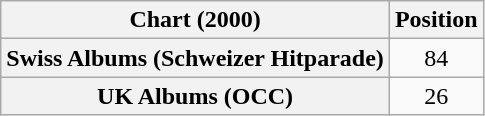<table class="wikitable sortable plainrowheaders" style="text-align:center">
<tr>
<th>Chart (2000)</th>
<th>Position</th>
</tr>
<tr>
<th scope="row">Swiss Albums (Schweizer Hitparade)</th>
<td>84</td>
</tr>
<tr>
<th scope="row">UK Albums (OCC)</th>
<td>26</td>
</tr>
</table>
